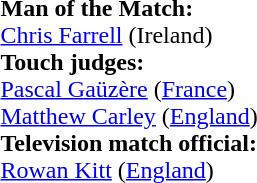<table style="width:100%">
<tr>
<td><br><strong>Man of the Match:</strong>
<br><a href='#'>Chris Farrell</a> (Ireland)<br><strong>Touch judges:</strong>
<br><a href='#'>Pascal Gaüzère</a> (<a href='#'>France</a>)
<br><a href='#'>Matthew Carley</a> (<a href='#'>England</a>)
<br><strong>Television match official:</strong>
<br><a href='#'>Rowan Kitt</a> (<a href='#'>England</a>)</td>
</tr>
</table>
